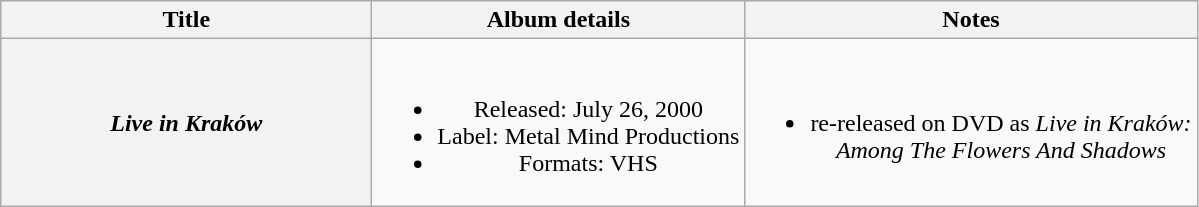<table class="wikitable plainrowheaders" style="text-align:center;">
<tr>
<th scope="col" style="width:15em;">Title</th>
<th scope="col">Album details</th>
<th scope="col">Notes</th>
</tr>
<tr>
<th scope="row"><em>Live in Kraków</em></th>
<td><br><ul><li>Released: July 26, 2000</li><li>Label: Metal Mind Productions</li><li>Formats: VHS</li></ul></td>
<td><br><ul><li>re-released on DVD as <em>Live in Kraków:<br>Among The Flowers And Shadows</em></li></ul></td>
</tr>
</table>
